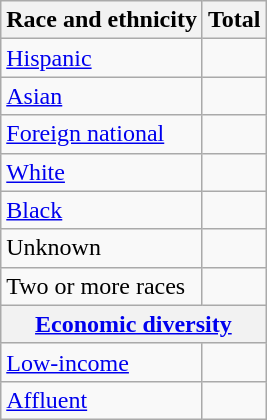<table class="wikitable floatright sortable collapsible"; text-align:right; font-size:80%;">
<tr>
<th>Race and ethnicity</th>
<th colspan="2" data-sort-type=number>Total</th>
</tr>
<tr>
<td><a href='#'>Hispanic</a></td>
<td align=right></td>
</tr>
<tr>
<td><a href='#'>Asian</a></td>
<td align=right></td>
</tr>
<tr>
<td><a href='#'>Foreign national</a></td>
<td align=right></td>
</tr>
<tr>
<td><a href='#'>White</a></td>
<td align=right></td>
</tr>
<tr>
<td><a href='#'>Black</a></td>
<td align=right></td>
</tr>
<tr>
<td>Unknown</td>
<td align=right></td>
</tr>
<tr>
<td>Two or more races</td>
<td align=right></td>
</tr>
<tr>
<th colspan="4" data-sort-type=number><a href='#'>Economic diversity</a></th>
</tr>
<tr>
<td><a href='#'>Low-income</a></td>
<td align=right></td>
</tr>
<tr>
<td><a href='#'>Affluent</a></td>
<td align=right></td>
</tr>
</table>
